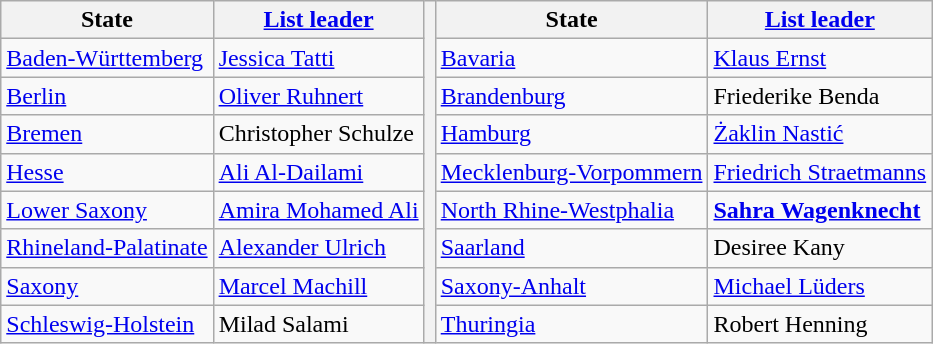<table class="wikitable">
<tr>
<th>State</th>
<th><a href='#'>List leader</a></th>
<th rowspan="9"></th>
<th>State</th>
<th><a href='#'>List leader</a></th>
</tr>
<tr>
<td><a href='#'>Baden-Württemberg</a></td>
<td><a href='#'>Jessica Tatti</a></td>
<td><a href='#'>Bavaria</a></td>
<td><a href='#'>Klaus Ernst</a></td>
</tr>
<tr>
<td><a href='#'>Berlin</a></td>
<td><a href='#'>Oliver Ruhnert</a></td>
<td><a href='#'>Brandenburg</a></td>
<td>Friederike Benda</td>
</tr>
<tr>
<td><a href='#'>Bremen</a></td>
<td>Christopher Schulze</td>
<td><a href='#'>Hamburg</a></td>
<td><a href='#'>Żaklin Nastić</a></td>
</tr>
<tr>
<td><a href='#'>Hesse</a></td>
<td><a href='#'>Ali Al-Dailami</a></td>
<td><a href='#'>Mecklenburg-Vorpommern</a></td>
<td><a href='#'>Friedrich Straetmanns</a></td>
</tr>
<tr>
<td><a href='#'>Lower Saxony</a></td>
<td><a href='#'>Amira Mohamed Ali</a></td>
<td><a href='#'>North Rhine-Westphalia</a></td>
<td><strong><a href='#'>Sahra Wagenknecht</a></strong></td>
</tr>
<tr>
<td><a href='#'>Rhineland-Palatinate</a></td>
<td><a href='#'>Alexander Ulrich</a></td>
<td><a href='#'>Saarland</a></td>
<td>Desiree Kany</td>
</tr>
<tr>
<td><a href='#'>Saxony</a></td>
<td><a href='#'>Marcel Machill</a></td>
<td><a href='#'>Saxony-Anhalt</a></td>
<td><a href='#'>Michael Lüders</a></td>
</tr>
<tr>
<td><a href='#'>Schleswig-Holstein</a></td>
<td>Milad Salami</td>
<td><a href='#'>Thuringia</a></td>
<td>Robert Henning</td>
</tr>
</table>
